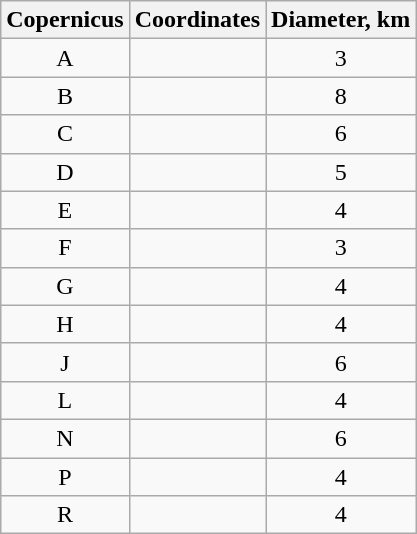<table class="wikitable sortable" style="text-align:center">
<tr>
<th>Copernicus</th>
<th class="unsortable">Coordinates</th>
<th>Diameter, km</th>
</tr>
<tr>
<td>A</td>
<td></td>
<td>3</td>
</tr>
<tr>
<td>B</td>
<td></td>
<td>8</td>
</tr>
<tr>
<td>C</td>
<td></td>
<td>6</td>
</tr>
<tr>
<td>D</td>
<td></td>
<td>5</td>
</tr>
<tr>
<td>E</td>
<td></td>
<td>4</td>
</tr>
<tr>
<td>F</td>
<td></td>
<td>3</td>
</tr>
<tr>
<td>G</td>
<td></td>
<td>4</td>
</tr>
<tr>
<td>H</td>
<td></td>
<td>4</td>
</tr>
<tr>
<td>J</td>
<td></td>
<td>6</td>
</tr>
<tr>
<td>L</td>
<td></td>
<td>4</td>
</tr>
<tr>
<td>N</td>
<td></td>
<td>6</td>
</tr>
<tr>
<td>P</td>
<td></td>
<td>4</td>
</tr>
<tr>
<td>R</td>
<td></td>
<td>4</td>
</tr>
</table>
